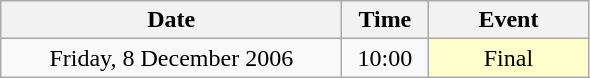<table class = "wikitable" style="text-align:center;">
<tr>
<th width=220>Date</th>
<th width=50>Time</th>
<th width=100>Event</th>
</tr>
<tr>
<td>Friday, 8 December 2006</td>
<td>10:00</td>
<td bgcolor=ffffcc>Final</td>
</tr>
</table>
